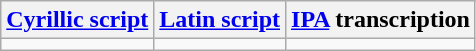<table class="wikitable">
<tr>
<th><a href='#'>Cyrillic script</a></th>
<th><a href='#'>Latin script</a></th>
<th><a href='#'>IPA</a> transcription</th>
</tr>
<tr style="vertical-align:top; white-space:nowrap;">
<td></td>
<td></td>
<td></td>
</tr>
</table>
